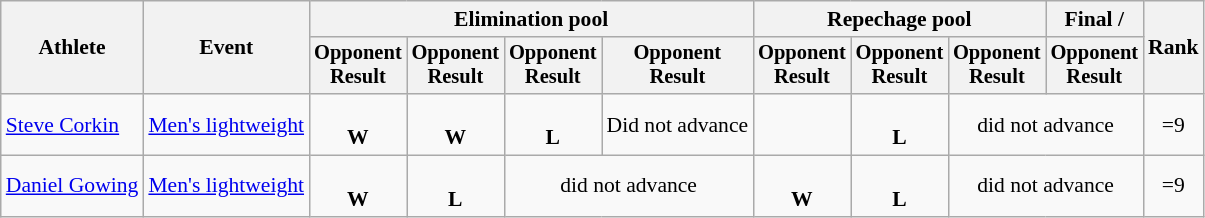<table class=wikitable style="font-size:90%;text-align:center">
<tr>
<th rowspan=2>Athlete</th>
<th rowspan=2>Event</th>
<th colspan=4>Elimination pool</th>
<th colspan=3>Repechage pool</th>
<th>Final / </th>
<th rowspan=2>Rank</th>
</tr>
<tr style="font-size:95%">
<th>Opponent<br>Result</th>
<th>Opponent<br>Result</th>
<th>Opponent<br>Result</th>
<th>Opponent<br>Result</th>
<th>Opponent<br>Result</th>
<th>Opponent<br>Result</th>
<th>Opponent<br>Result</th>
<th>Opponent<br>Result</th>
</tr>
<tr>
<td align=left><a href='#'>Steve Corkin</a></td>
<td align=left><a href='#'>Men's lightweight</a></td>
<td><br><strong>W</strong></td>
<td><br><strong>W</strong></td>
<td><br><strong>L</strong></td>
<td>Did not advance</td>
<td></td>
<td><br><strong>L</strong></td>
<td colspan=2>did not advance</td>
<td>=9</td>
</tr>
<tr>
<td align=left><a href='#'>Daniel Gowing</a></td>
<td align=left><a href='#'>Men's lightweight</a></td>
<td><br><strong>W</strong></td>
<td><br><strong>L</strong></td>
<td colspan=2>did not advance</td>
<td><br><strong>W</strong></td>
<td><br><strong>L</strong></td>
<td colspan=2>did not advance</td>
<td>=9</td>
</tr>
</table>
